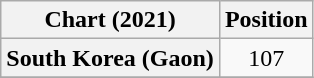<table class="wikitable plainrowheaders" style="text-align:center">
<tr>
<th scope="col">Chart (2021)</th>
<th scope="col">Position</th>
</tr>
<tr>
<th scope="row">South Korea (Gaon)</th>
<td>107</td>
</tr>
<tr>
</tr>
</table>
